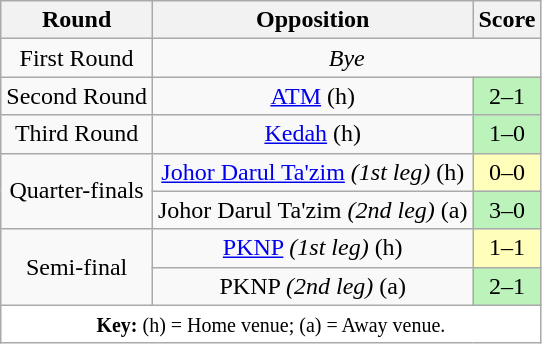<table class="wikitable" style="text-align:center">
<tr>
<th>Round</th>
<th>Opposition</th>
<th>Score</th>
</tr>
<tr>
<td>First Round</td>
<td colspan=2><em>Bye</em></td>
</tr>
<tr>
<td>Second Round</td>
<td><a href='#'>ATM</a> (h)</td>
<td style="background:#BBF3BB;">2–1</td>
</tr>
<tr>
<td>Third Round</td>
<td><a href='#'>Kedah</a> (h)</td>
<td style="background:#BBF3BB;">1–0</td>
</tr>
<tr>
<td rowspan="2">Quarter-finals</td>
<td><a href='#'>Johor Darul Ta'zim</a> <em>(1st leg)</em> (h)</td>
<td style="background:#FFFFBB;">0–0</td>
</tr>
<tr>
<td>Johor Darul Ta'zim <em>(2nd leg)</em> (a)</td>
<td style="background:#BBF3BB;">3–0</td>
</tr>
<tr>
<td rowspan="2">Semi-final</td>
<td><a href='#'>PKNP</a> <em>(1st leg)</em> (h)</td>
<td style="background:#FFFFBB;">1–1</td>
</tr>
<tr>
<td>PKNP <em>(2nd leg)</em> (a)</td>
<td style="background:#BBF3BB;">2–1</td>
</tr>
<tr>
<td colspan="4" style="background-color:white"><small><strong>Key:</strong> (h) = Home venue; (a) = Away venue.</small></td>
</tr>
</table>
